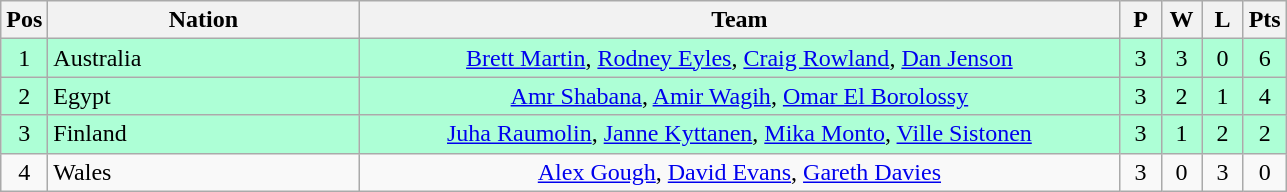<table class="wikitable" style="font-size: 100%">
<tr>
<th width=20>Pos</th>
<th width=200>Nation</th>
<th width=500>Team</th>
<th width=20>P</th>
<th width=20>W</th>
<th width=20>L</th>
<th width=20>Pts</th>
</tr>
<tr align=center style="background: #ADFFD6;">
<td>1</td>
<td align="left"> Australia</td>
<td><a href='#'>Brett Martin</a>, <a href='#'>Rodney Eyles</a>, <a href='#'>Craig Rowland</a>, <a href='#'>Dan Jenson</a></td>
<td>3</td>
<td>3</td>
<td>0</td>
<td>6</td>
</tr>
<tr align=center style="background: #ADFFD6;">
<td>2</td>
<td align="left"> Egypt</td>
<td><a href='#'>Amr Shabana</a>, <a href='#'>Amir Wagih</a>, <a href='#'>Omar El Borolossy</a></td>
<td>3</td>
<td>2</td>
<td>1</td>
<td>4</td>
</tr>
<tr align=center style="background: #ADFFD6;">
<td>3</td>
<td align="left"> Finland</td>
<td><a href='#'>Juha Raumolin</a>, <a href='#'>Janne Kyttanen</a>, <a href='#'>Mika Monto</a>, <a href='#'>Ville Sistonen</a></td>
<td>3</td>
<td>1</td>
<td>2</td>
<td>2</td>
</tr>
<tr align=center>
<td>4</td>
<td align="left"> Wales</td>
<td><a href='#'>Alex Gough</a>, <a href='#'>David Evans</a>, <a href='#'>Gareth Davies</a></td>
<td>3</td>
<td>0</td>
<td>3</td>
<td>0</td>
</tr>
</table>
